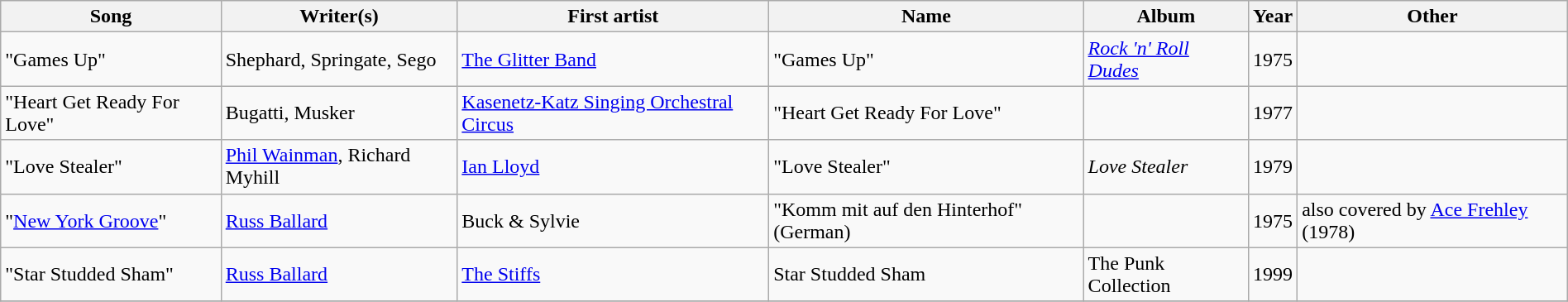<table class="wikitable sortable" style="margin:0.5em auto; clear: both; text-align: left; width:100%">
<tr>
<th>Song</th>
<th>Writer(s)</th>
<th>First artist</th>
<th>Name</th>
<th>Album</th>
<th>Year</th>
<th>Other</th>
</tr>
<tr>
<td>"Games Up"</td>
<td>Shephard, Springate, Sego</td>
<td><a href='#'>The Glitter Band</a></td>
<td>"Games Up"</td>
<td><em><a href='#'>Rock 'n' Roll Dudes</a></em></td>
<td>1975</td>
<td></td>
</tr>
<tr>
<td>"Heart Get Ready For Love"</td>
<td>Bugatti, Musker</td>
<td><a href='#'>Kasenetz-Katz Singing Orchestral Circus</a></td>
<td>"Heart Get Ready For Love"</td>
<td></td>
<td>1977</td>
<td></td>
</tr>
<tr>
<td>"Love Stealer"</td>
<td><a href='#'>Phil Wainman</a>, Richard Myhill</td>
<td><a href='#'>Ian Lloyd</a></td>
<td>"Love Stealer"</td>
<td><em>Love Stealer</em></td>
<td>1979</td>
<td></td>
</tr>
<tr>
<td>"<a href='#'>New York Groove</a>"</td>
<td><a href='#'>Russ Ballard</a></td>
<td>Buck & Sylvie</td>
<td>"Komm mit auf den Hinterhof" (German)</td>
<td></td>
<td>1975</td>
<td>also covered by <a href='#'>Ace Frehley</a> (1978)</td>
</tr>
<tr>
<td>"Star Studded Sham"</td>
<td><a href='#'>Russ Ballard</a></td>
<td><a href='#'>The Stiffs</a></td>
<td>Star Studded Sham</td>
<td>The Punk Collection</td>
<td>1999</td>
<td></td>
</tr>
<tr>
</tr>
</table>
